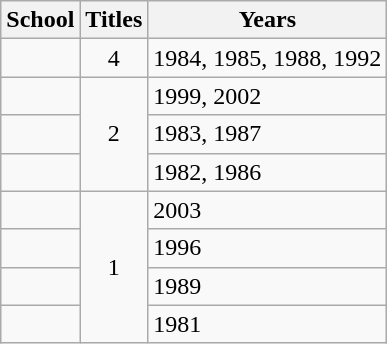<table class="wikitable sortable" style="text-align:center">
<tr>
<th>School</th>
<th>Titles</th>
<th>Years</th>
</tr>
<tr>
<td style=><em></em></td>
<td>4</td>
<td align=left>1984, 1985, 1988, 1992</td>
</tr>
<tr>
<td style=><em></em></td>
<td rowspan="3">2</td>
<td align=left>1999, 2002</td>
</tr>
<tr>
<td style=><em></em></td>
<td align=left>1983, 1987</td>
</tr>
<tr>
<td style=><em></em></td>
<td align=left>1982, 1986</td>
</tr>
<tr>
<td style=><em></em></td>
<td rowspan="4">1</td>
<td align=left>2003</td>
</tr>
<tr>
<td style=><em></em></td>
<td align=left>1996</td>
</tr>
<tr>
<td style=><em></em></td>
<td align=left>1989</td>
</tr>
<tr>
<td style=><em></em></td>
<td align=left>1981</td>
</tr>
</table>
